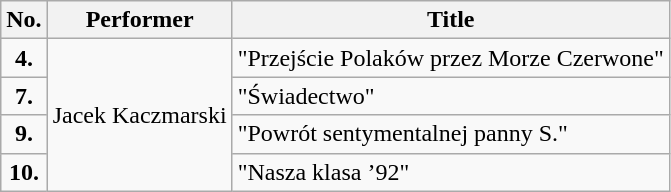<table class="wikitable">
<tr>
<th>No.</th>
<th>Performer</th>
<th>Title</th>
</tr>
<tr>
<td style="text-align:center"><strong>4.</strong></td>
<td rowspan="4">Jacek Kaczmarski</td>
<td>"Przejście Polaków przez Morze Czerwone"</td>
</tr>
<tr>
<td style="text-align:center"><strong>7.</strong></td>
<td>"Świadectwo"</td>
</tr>
<tr>
<td style="text-align:center"><strong>9.</strong></td>
<td>"Powrót sentymentalnej panny S."</td>
</tr>
<tr>
<td style="text-align:center"><strong>10.</strong></td>
<td>"Nasza klasa ’92"</td>
</tr>
</table>
